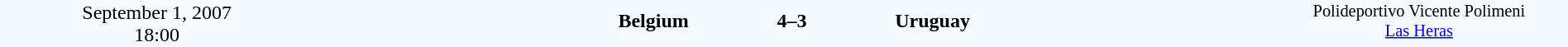<table style="width: 100%; background:#F5FAFF;" cellspacing="0">
<tr>
<td align=center rowspan=3 width=20%>September 1, 2007<br>18:00</td>
</tr>
<tr>
<td width=24% align=right><strong>Belgium</strong></td>
<td align=center width=13%><strong>4–3</strong></td>
<td width=24%><strong>Uruguay</strong></td>
<td style=font-size:85% rowspan=3 valign=top align=center>Polideportivo Vicente Polimeni<br><a href='#'>Las Heras</a></td>
</tr>
<tr style=font-size:85%>
<td align=right valign=top></td>
<td></td>
<td></td>
</tr>
</table>
